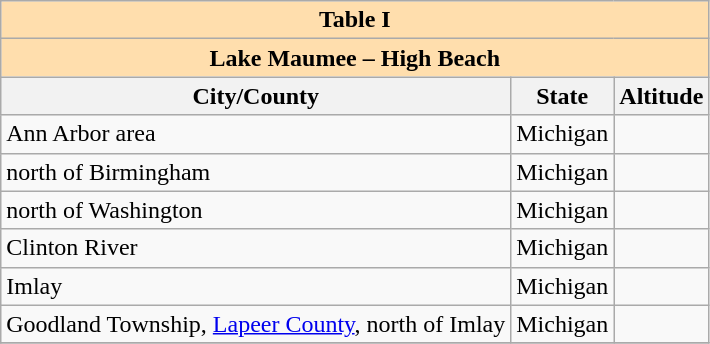<table class="wikitable" border="1">
<tr>
<th colspan="3" style=" background: #ffdead;">Table I</th>
</tr>
<tr>
<th colspan="3" style="background: #ffdead;">Lake Maumee – High Beach</th>
</tr>
<tr align="center">
<th>City/County</th>
<th>State</th>
<th>Altitude</th>
</tr>
<tr>
<td>Ann Arbor area</td>
<td>Michigan</td>
<td></td>
</tr>
<tr>
<td>north of Birmingham </td>
<td>Michigan</td>
<td></td>
</tr>
<tr>
<td> north of Washington</td>
<td>Michigan</td>
<td></td>
</tr>
<tr>
<td>Clinton River</td>
<td>Michigan</td>
<td></td>
</tr>
<tr>
<td>Imlay</td>
<td>Michigan</td>
<td></td>
</tr>
<tr>
<td>Goodland Township, <a href='#'>Lapeer County</a>,  north of Imlay</td>
<td>Michigan</td>
<td></td>
</tr>
<tr>
</tr>
</table>
